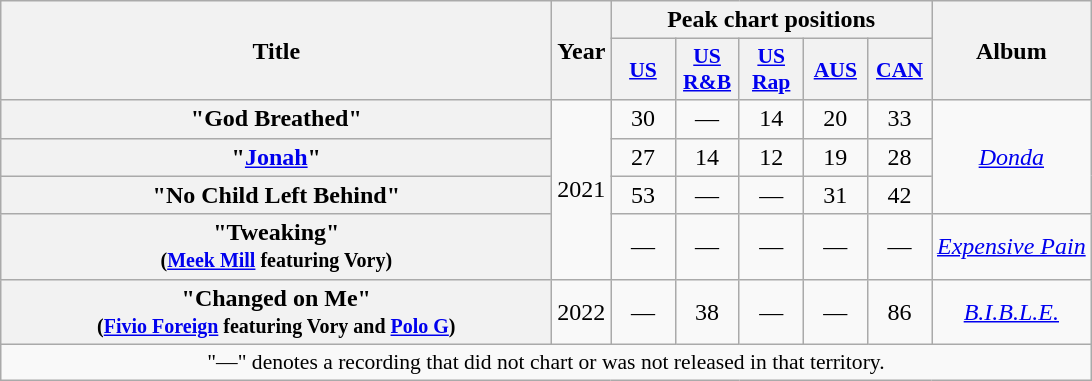<table class="wikitable plainrowheaders" style="text-align:center;">
<tr>
<th scope="col" rowspan="2" style="width:22.5em;">Title</th>
<th scope="col" rowspan="2">Year</th>
<th scope="col" colspan="5">Peak chart positions</th>
<th scope="col" rowspan="2">Album</th>
</tr>
<tr>
<th scope="col" style="width:2.5em;font-size:90%;"><a href='#'>US</a><br></th>
<th scope="col" style="width:2.5em;font-size:90%;"><a href='#'>US<br>R&B</a><br></th>
<th scope="col" style="width:2.5em;font-size:90%;"><a href='#'>US<br>Rap</a><br></th>
<th scope="col" style="width:2.5em;font-size:90%;"><a href='#'>AUS</a><br></th>
<th scope="col" style="width:2.5em;font-size:90%;"><a href='#'>CAN</a><br></th>
</tr>
<tr>
<th scope="row">"God Breathed"<br></th>
<td rowspan="4">2021</td>
<td>30</td>
<td>—</td>
<td>14</td>
<td>20</td>
<td>33</td>
<td rowspan="3"><em><a href='#'>Donda</a></em></td>
</tr>
<tr>
<th scope="row">"<a href='#'>Jonah</a>"<br></th>
<td>27</td>
<td>14</td>
<td>12</td>
<td>19</td>
<td>28</td>
</tr>
<tr>
<th scope="row">"No Child Left Behind"<br></th>
<td>53</td>
<td>—</td>
<td>—</td>
<td>31</td>
<td>42</td>
</tr>
<tr>
<th scope="row">"Tweaking"<br><small>(<a href='#'>Meek Mill</a> featuring Vory)</small></th>
<td>—</td>
<td>—</td>
<td>—</td>
<td>—</td>
<td>—</td>
<td><em><a href='#'>Expensive Pain</a></em></td>
</tr>
<tr>
<th scope="row">"Changed on Me"<br><small>(<a href='#'>Fivio Foreign</a> featuring Vory and <a href='#'>Polo G</a>)</small></th>
<td>2022</td>
<td>—</td>
<td>38</td>
<td>—</td>
<td>—</td>
<td>86</td>
<td><em><a href='#'>B.I.B.L.E.</a></em></td>
</tr>
<tr>
<td colspan="8" style="font-size:90%">"—" denotes a recording that did not chart or was not released in that territory.</td>
</tr>
</table>
